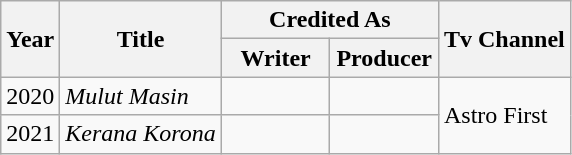<table class="wikitable">
<tr>
<th rowspan="2">Year</th>
<th rowspan="2">Title</th>
<th colspan="2">Credited As</th>
<th rowspan="2">Tv Channel</th>
</tr>
<tr>
<th width="65">Writer</th>
<th width="65">Producer</th>
</tr>
<tr>
<td>2020</td>
<td><em>Mulut Masin</em></td>
<td></td>
<td></td>
<td rowspan="2">Astro First</td>
</tr>
<tr>
<td>2021</td>
<td><em>Kerana Korona</em></td>
<td></td>
<td></td>
</tr>
</table>
